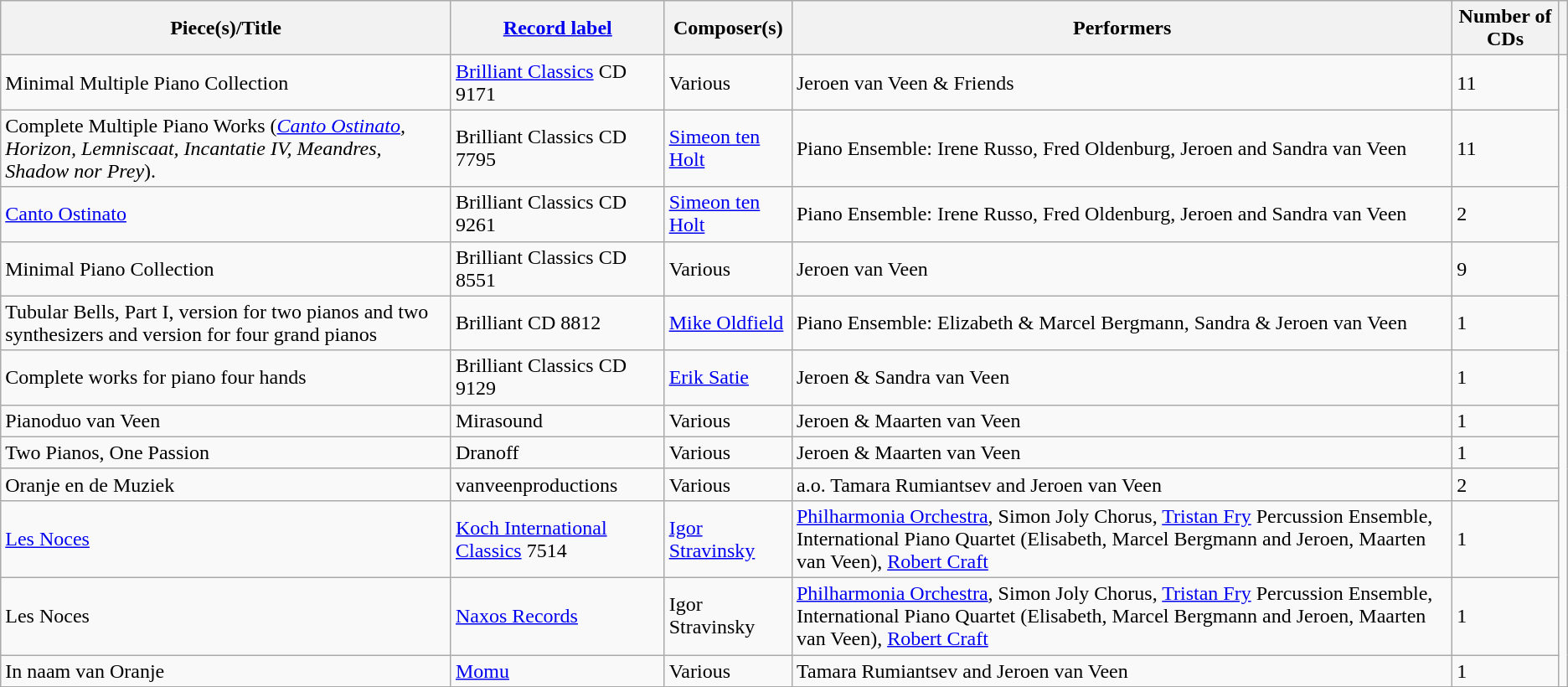<table class="wikitable">
<tr>
<th>Piece(s)/Title</th>
<th><a href='#'>Record label</a></th>
<th>Composer(s)</th>
<th>Performers</th>
<th>Number of CDs</th>
<th></th>
</tr>
<tr>
<td>Minimal Multiple Piano Collection</td>
<td><a href='#'>Brilliant Classics</a> CD 9171</td>
<td>Various</td>
<td>Jeroen van Veen & Friends</td>
<td>11</td>
</tr>
<tr>
<td>Complete Multiple Piano Works (<em><a href='#'>Canto Ostinato</a>, Horizon, Lemniscaat, Incantatie IV, Meandres, Shadow nor Prey</em>).</td>
<td>Brilliant Classics CD 7795</td>
<td><a href='#'>Simeon ten Holt</a></td>
<td>Piano Ensemble: Irene Russo, Fred Oldenburg, Jeroen and Sandra van Veen</td>
<td>11</td>
</tr>
<tr>
<td><a href='#'>Canto Ostinato</a></td>
<td>Brilliant Classics CD 9261</td>
<td><a href='#'>Simeon ten Holt</a></td>
<td>Piano Ensemble: Irene Russo, Fred Oldenburg, Jeroen and Sandra van Veen</td>
<td>2</td>
</tr>
<tr>
<td>Minimal Piano Collection</td>
<td>Brilliant Classics CD 8551</td>
<td>Various</td>
<td>Jeroen van Veen</td>
<td>9</td>
</tr>
<tr>
<td>Tubular Bells, Part I, version for two pianos and two synthesizers and version for four grand pianos</td>
<td>Brilliant CD 8812</td>
<td><a href='#'>Mike Oldfield</a></td>
<td>Piano Ensemble: Elizabeth & Marcel Bergmann, Sandra & Jeroen van Veen</td>
<td>1</td>
</tr>
<tr>
<td>Complete works for piano four hands</td>
<td>Brilliant Classics CD 9129</td>
<td><a href='#'>Erik Satie</a></td>
<td>Jeroen & Sandra van Veen</td>
<td>1</td>
</tr>
<tr>
<td>Pianoduo van Veen</td>
<td>Mirasound</td>
<td>Various</td>
<td>Jeroen & Maarten van Veen</td>
<td>1</td>
</tr>
<tr>
<td>Two Pianos, One Passion</td>
<td>Dranoff</td>
<td>Various</td>
<td>Jeroen & Maarten van Veen</td>
<td>1</td>
</tr>
<tr>
<td>Oranje en de Muziek</td>
<td>vanveenproductions</td>
<td>Various</td>
<td>a.o. Tamara Rumiantsev and Jeroen van Veen</td>
<td>2</td>
</tr>
<tr>
<td><a href='#'>Les Noces</a></td>
<td><a href='#'>Koch International Classics</a> 7514</td>
<td><a href='#'>Igor Stravinsky</a></td>
<td><a href='#'>Philharmonia Orchestra</a>, Simon Joly Chorus, <a href='#'>Tristan Fry</a> Percussion Ensemble, International Piano Quartet (Elisabeth, Marcel Bergmann and Jeroen, Maarten van Veen), <a href='#'>Robert Craft</a></td>
<td>1</td>
</tr>
<tr>
<td>Les Noces</td>
<td><a href='#'>Naxos Records</a></td>
<td>Igor Stravinsky</td>
<td><a href='#'>Philharmonia Orchestra</a>, Simon Joly Chorus, <a href='#'>Tristan Fry</a> Percussion Ensemble, International Piano Quartet (Elisabeth, Marcel Bergmann and Jeroen, Maarten van Veen), <a href='#'>Robert Craft</a></td>
<td>1</td>
</tr>
<tr>
<td>In naam van Oranje</td>
<td><a href='#'>Momu</a></td>
<td>Various</td>
<td>Tamara Rumiantsev and Jeroen van Veen</td>
<td>1</td>
</tr>
</table>
